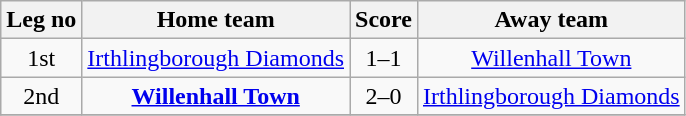<table class="wikitable" style="text-align:center">
<tr>
<th>Leg no</th>
<th>Home team</th>
<th>Score</th>
<th>Away team</th>
</tr>
<tr>
<td>1st</td>
<td><a href='#'>Irthlingborough Diamonds</a></td>
<td>1–1</td>
<td><a href='#'>Willenhall Town</a></td>
</tr>
<tr>
<td>2nd</td>
<td><strong><a href='#'>Willenhall Town</a></strong></td>
<td>2–0</td>
<td><a href='#'>Irthlingborough Diamonds</a></td>
</tr>
<tr>
</tr>
</table>
